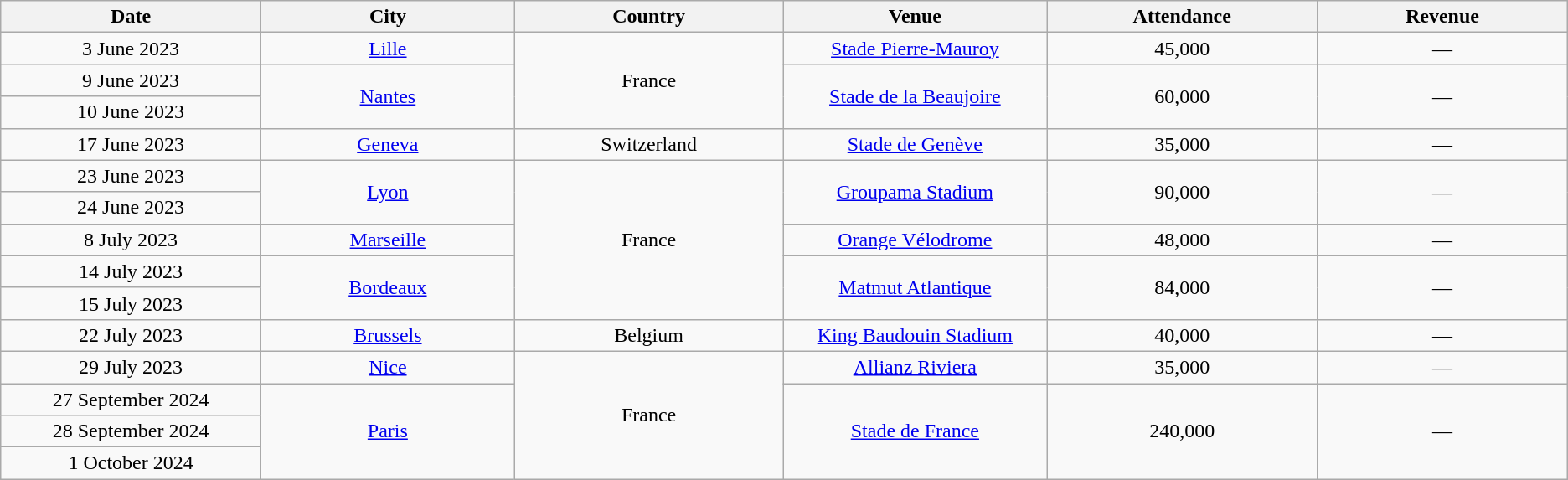<table class="wikitable" style="text-align:center">
<tr>
<th scope="col" style="width:50em;"><strong>Date</strong></th>
<th scope="col" style="width:50em;"><strong>City</strong></th>
<th scope="col" style="width:50em;"><strong>Country</strong></th>
<th scope="col" style="width:50em;"><strong>Venue</strong></th>
<th scope="col" style="width:50em;"><strong>Attendance</strong></th>
<th scope="col" style="width:50em;"><strong>Revenue</strong></th>
</tr>
<tr>
<td>3 June 2023</td>
<td><a href='#'>Lille</a></td>
<td rowspan="3">France</td>
<td><a href='#'>Stade Pierre-Mauroy</a></td>
<td>45,000</td>
<td>—</td>
</tr>
<tr>
<td>9 June 2023</td>
<td rowspan="2"><a href='#'>Nantes</a></td>
<td rowspan="2"><a href='#'>Stade de la Beaujoire</a></td>
<td rowspan="2">60,000</td>
<td rowspan="2">—</td>
</tr>
<tr>
<td>10 June 2023</td>
</tr>
<tr>
<td>17 June 2023</td>
<td><a href='#'>Geneva</a></td>
<td>Switzerland</td>
<td><a href='#'>Stade de Genève</a></td>
<td>35,000</td>
<td>—</td>
</tr>
<tr>
<td>23 June 2023</td>
<td rowspan="2"><a href='#'>Lyon</a></td>
<td rowspan="5">France</td>
<td rowspan="2"><a href='#'>Groupama Stadium</a></td>
<td rowspan="2">90,000</td>
<td rowspan="2">—</td>
</tr>
<tr>
<td>24 June 2023</td>
</tr>
<tr>
<td>8 July 2023</td>
<td><a href='#'>Marseille</a></td>
<td><a href='#'>Orange Vélodrome</a></td>
<td>48,000</td>
<td>—</td>
</tr>
<tr>
<td>14 July 2023</td>
<td rowspan="2"><a href='#'>Bordeaux</a></td>
<td rowspan="2"><a href='#'>Matmut Atlantique</a></td>
<td rowspan="2">84,000</td>
<td rowspan="2">—</td>
</tr>
<tr>
<td>15 July 2023</td>
</tr>
<tr>
<td>22 July 2023</td>
<td><a href='#'>Brussels</a></td>
<td>Belgium</td>
<td><a href='#'>King Baudouin Stadium</a></td>
<td>40,000</td>
<td>—</td>
</tr>
<tr>
<td>29 July 2023</td>
<td><a href='#'>Nice</a></td>
<td rowspan="4">France</td>
<td><a href='#'>Allianz Riviera</a></td>
<td>35,000</td>
<td>—</td>
</tr>
<tr>
<td>27 September 2024</td>
<td rowspan="3"><a href='#'>Paris</a></td>
<td rowspan="3"><a href='#'>Stade de France</a></td>
<td rowspan="3">240,000</td>
<td rowspan="3">—</td>
</tr>
<tr>
<td>28 September 2024</td>
</tr>
<tr>
<td>1 October 2024</td>
</tr>
</table>
